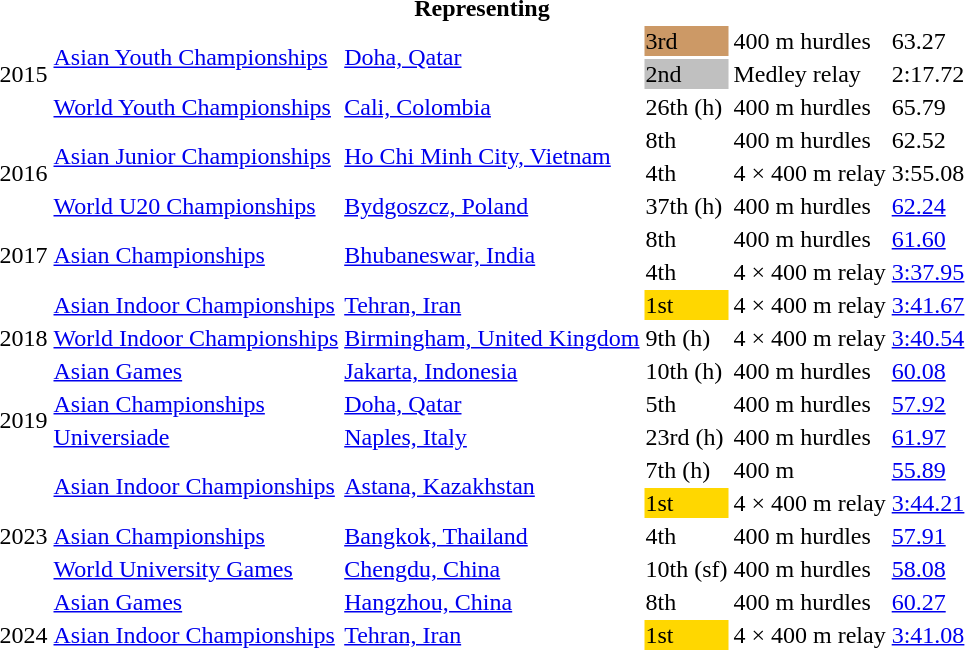<table>
<tr>
<th colspan="6">Representing </th>
</tr>
<tr>
<td rowspan=3>2015</td>
<td rowspan=2><a href='#'>Asian Youth Championships</a></td>
<td rowspan=2><a href='#'>Doha, Qatar</a></td>
<td bgcolor=cc9966>3rd</td>
<td>400 m hurdles</td>
<td>63.27</td>
</tr>
<tr>
<td bgcolor=silver>2nd</td>
<td>Medley relay</td>
<td>2:17.72</td>
</tr>
<tr>
<td><a href='#'>World Youth Championships</a></td>
<td><a href='#'>Cali, Colombia</a></td>
<td>26th (h)</td>
<td>400 m hurdles</td>
<td>65.79</td>
</tr>
<tr>
<td rowspan=3>2016</td>
<td rowspan=2><a href='#'>Asian Junior Championships</a></td>
<td rowspan=2><a href='#'>Ho Chi Minh City, Vietnam</a></td>
<td>8th</td>
<td>400 m hurdles</td>
<td>62.52</td>
</tr>
<tr>
<td>4th</td>
<td>4 × 400 m relay</td>
<td>3:55.08</td>
</tr>
<tr>
<td><a href='#'>World U20 Championships</a></td>
<td><a href='#'>Bydgoszcz, Poland</a></td>
<td>37th (h)</td>
<td>400 m hurdles</td>
<td><a href='#'>62.24</a></td>
</tr>
<tr>
<td rowspan=2>2017</td>
<td rowspan=2><a href='#'>Asian Championships</a></td>
<td rowspan=2><a href='#'>Bhubaneswar, India</a></td>
<td>8th</td>
<td>400 m hurdles</td>
<td><a href='#'>61.60</a></td>
</tr>
<tr>
<td>4th</td>
<td>4 × 400 m relay</td>
<td><a href='#'>3:37.95</a></td>
</tr>
<tr>
<td rowspan=3>2018</td>
<td><a href='#'>Asian Indoor Championships</a></td>
<td><a href='#'>Tehran, Iran</a></td>
<td bgcolor=gold>1st</td>
<td>4 × 400 m relay</td>
<td><a href='#'>3:41.67</a></td>
</tr>
<tr>
<td><a href='#'>World Indoor Championships</a></td>
<td><a href='#'>Birmingham, United Kingdom</a></td>
<td>9th (h)</td>
<td>4 × 400 m relay</td>
<td><a href='#'>3:40.54</a></td>
</tr>
<tr>
<td><a href='#'>Asian Games</a></td>
<td><a href='#'>Jakarta, Indonesia</a></td>
<td>10th (h)</td>
<td>400 m hurdles</td>
<td><a href='#'>60.08</a></td>
</tr>
<tr>
<td rowspan=2>2019</td>
<td><a href='#'>Asian Championships</a></td>
<td><a href='#'>Doha, Qatar</a></td>
<td>5th</td>
<td>400 m hurdles</td>
<td><a href='#'>57.92</a></td>
</tr>
<tr>
<td><a href='#'>Universiade</a></td>
<td><a href='#'>Naples, Italy</a></td>
<td>23rd (h)</td>
<td>400 m hurdles</td>
<td><a href='#'>61.97</a></td>
</tr>
<tr>
<td rowspan=5>2023</td>
<td rowspan=2><a href='#'>Asian Indoor Championships</a></td>
<td rowspan=2><a href='#'>Astana, Kazakhstan</a></td>
<td>7th (h)</td>
<td>400 m</td>
<td><a href='#'>55.89</a></td>
</tr>
<tr>
<td bgcolor=gold>1st</td>
<td>4 × 400 m relay</td>
<td><a href='#'>3:44.21</a></td>
</tr>
<tr>
<td><a href='#'>Asian Championships</a></td>
<td><a href='#'>Bangkok, Thailand</a></td>
<td>4th</td>
<td>400 m hurdles</td>
<td><a href='#'>57.91</a></td>
</tr>
<tr>
<td><a href='#'>World University Games</a></td>
<td><a href='#'>Chengdu, China</a></td>
<td>10th (sf)</td>
<td>400 m hurdles</td>
<td><a href='#'>58.08</a></td>
</tr>
<tr>
<td><a href='#'>Asian Games</a></td>
<td><a href='#'>Hangzhou, China</a></td>
<td>8th</td>
<td>400 m hurdles</td>
<td><a href='#'>60.27</a></td>
</tr>
<tr>
<td>2024</td>
<td><a href='#'>Asian Indoor Championships</a></td>
<td><a href='#'>Tehran, Iran</a></td>
<td bgcolor=gold>1st</td>
<td>4 × 400 m relay</td>
<td><a href='#'>3:41.08</a></td>
</tr>
</table>
